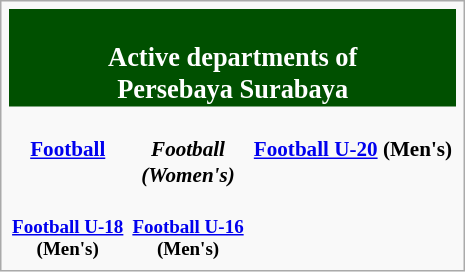<table class="infobox" style="font-size: 88%; width: 22em; text-align: center">
<tr>
<th colspan=3 style="font-size: 125%; background-color:#005000; color:white; text-align:center;"><br>Active departments of<br>Persebaya Surabaya</th>
</tr>
<tr style="text-align: center">
<td><br><strong><a href='#'>Football</a></strong></td>
<td><br><strong><em>Football<br>(Women's)</em></strong></td>
<td><br><strong><a href='#'>Football U-20</a> (Men's)</strong></td>
</tr>
<tr style="font-size: 90%; text-align: center">
<td><br><strong><a href='#'>Football U-18</a><br> (Men's)</strong></td>
<td><br><strong><a href='#'>Football U-16</a><br> (Men's)</strong></td>
</tr>
</table>
